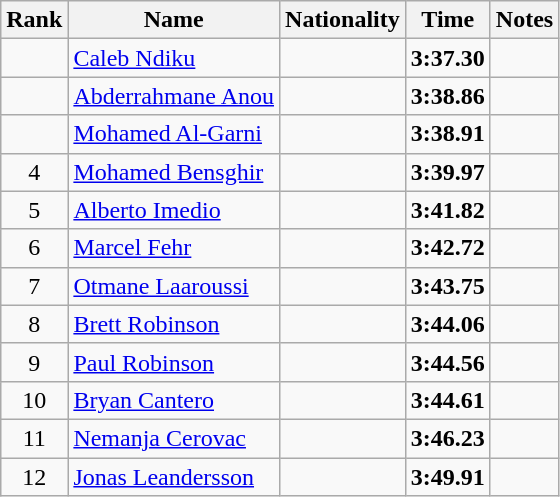<table class="wikitable sortable" style="text-align:center">
<tr>
<th>Rank</th>
<th>Name</th>
<th>Nationality</th>
<th>Time</th>
<th>Notes</th>
</tr>
<tr>
<td></td>
<td align=left><a href='#'>Caleb Ndiku</a></td>
<td align=left></td>
<td><strong>3:37.30</strong></td>
<td></td>
</tr>
<tr>
<td></td>
<td align=left><a href='#'>Abderrahmane Anou</a></td>
<td align=left></td>
<td><strong>3:38.86</strong></td>
<td></td>
</tr>
<tr>
<td></td>
<td align=left><a href='#'>Mohamed Al-Garni</a></td>
<td align=left></td>
<td><strong>3:38.91</strong></td>
<td></td>
</tr>
<tr>
<td>4</td>
<td align=left><a href='#'>Mohamed Bensghir</a></td>
<td align=left></td>
<td><strong>3:39.97</strong></td>
<td></td>
</tr>
<tr>
<td>5</td>
<td align=left><a href='#'>Alberto Imedio</a></td>
<td align=left></td>
<td><strong>3:41.82</strong></td>
<td></td>
</tr>
<tr>
<td>6</td>
<td align=left><a href='#'>Marcel Fehr</a></td>
<td align=left></td>
<td><strong>3:42.72</strong></td>
<td></td>
</tr>
<tr>
<td>7</td>
<td align=left><a href='#'>Otmane Laaroussi</a></td>
<td align=left></td>
<td><strong>3:43.75</strong></td>
<td></td>
</tr>
<tr>
<td>8</td>
<td align=left><a href='#'>Brett Robinson</a></td>
<td align=left></td>
<td><strong>3:44.06</strong></td>
<td></td>
</tr>
<tr>
<td>9</td>
<td align=left><a href='#'>Paul Robinson</a></td>
<td align=left></td>
<td><strong>3:44.56</strong></td>
<td></td>
</tr>
<tr>
<td>10</td>
<td align=left><a href='#'>Bryan Cantero</a></td>
<td align=left></td>
<td><strong>3:44.61</strong></td>
<td></td>
</tr>
<tr>
<td>11</td>
<td align=left><a href='#'>Nemanja Cerovac</a></td>
<td align=left></td>
<td><strong>3:46.23</strong></td>
<td></td>
</tr>
<tr>
<td>12</td>
<td align=left><a href='#'>Jonas Leandersson</a></td>
<td align=left></td>
<td><strong>3:49.91</strong></td>
<td></td>
</tr>
</table>
